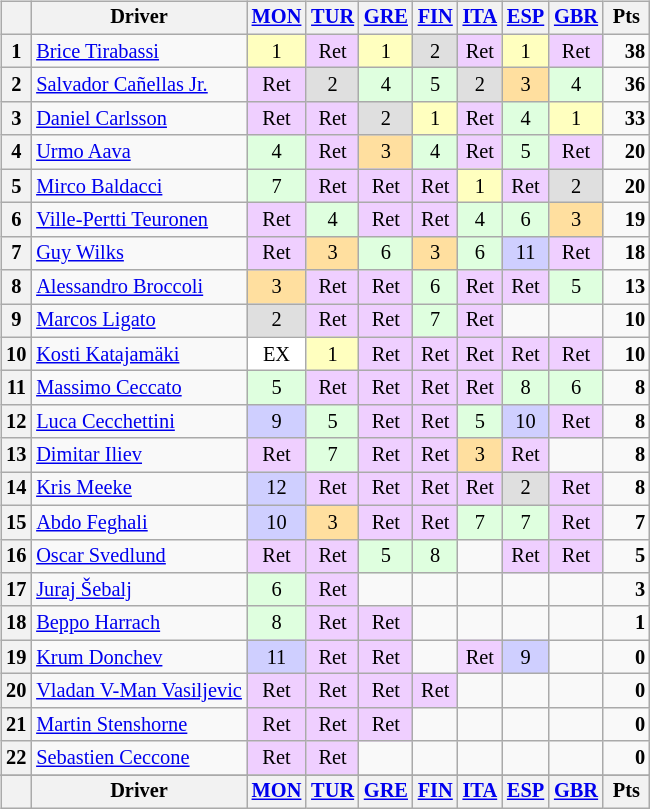<table>
<tr>
<td><br><table class="wikitable" style="font-size: 85%; text-align: center;">
<tr valign="top">
<th valign="middle"></th>
<th valign="middle">Driver</th>
<th><a href='#'>MON</a><br></th>
<th><a href='#'>TUR</a><br></th>
<th><a href='#'>GRE</a><br></th>
<th><a href='#'>FIN</a><br></th>
<th><a href='#'>ITA</a><br></th>
<th><a href='#'>ESP</a><br></th>
<th><a href='#'>GBR</a><br></th>
<th valign="middle"> Pts </th>
</tr>
<tr>
<th>1</th>
<td align=left> <a href='#'>Brice Tirabassi</a></td>
<td style="background:#ffffbf;">1</td>
<td style="background:#efcfff;">Ret</td>
<td style="background:#ffffbf;">1</td>
<td style="background:#dfdfdf;">2</td>
<td style="background:#efcfff;">Ret</td>
<td style="background:#ffffbf;">1</td>
<td style="background:#efcfff;">Ret</td>
<td align=right><strong>38</strong></td>
</tr>
<tr>
<th>2</th>
<td align=left> <a href='#'>Salvador Cañellas Jr.</a></td>
<td style="background:#efcfff;">Ret</td>
<td style="background:#dfdfdf;">2</td>
<td style="background:#dfffdf;">4</td>
<td style="background:#dfffdf;">5</td>
<td style="background:#dfdfdf;">2</td>
<td style="background:#ffdf9f;">3</td>
<td style="background:#dfffdf;">4</td>
<td align=right><strong>36</strong></td>
</tr>
<tr>
<th>3</th>
<td align=left> <a href='#'>Daniel Carlsson</a></td>
<td style="background:#efcfff;">Ret</td>
<td style="background:#efcfff;">Ret</td>
<td style="background:#dfdfdf;">2</td>
<td style="background:#ffffbf;">1</td>
<td style="background:#efcfff;">Ret</td>
<td style="background:#dfffdf;">4</td>
<td style="background:#ffffbf;">1</td>
<td align=right><strong>33</strong></td>
</tr>
<tr>
<th>4</th>
<td align=left> <a href='#'>Urmo Aava</a></td>
<td style="background:#dfffdf;">4</td>
<td style="background:#efcfff;">Ret</td>
<td style="background:#ffdf9f;">3</td>
<td style="background:#dfffdf;">4</td>
<td style="background:#efcfff;">Ret</td>
<td style="background:#dfffdf;">5</td>
<td style="background:#efcfff;">Ret</td>
<td align=right><strong>20</strong></td>
</tr>
<tr>
<th>5</th>
<td align=left> <a href='#'>Mirco Baldacci</a></td>
<td style="background:#dfffdf;">7</td>
<td style="background:#efcfff;">Ret</td>
<td style="background:#efcfff;">Ret</td>
<td style="background:#efcfff;">Ret</td>
<td style="background:#ffffbf;">1</td>
<td style="background:#efcfff;">Ret</td>
<td style="background:#dfdfdf;">2</td>
<td align=right><strong>20</strong></td>
</tr>
<tr>
<th>6</th>
<td align=left> <a href='#'>Ville-Pertti Teuronen</a></td>
<td style="background:#efcfff;">Ret</td>
<td style="background:#dfffdf;">4</td>
<td style="background:#efcfff;">Ret</td>
<td style="background:#efcfff;">Ret</td>
<td style="background:#dfffdf;">4</td>
<td style="background:#dfffdf;">6</td>
<td style="background:#ffdf9f;">3</td>
<td align=right><strong>19</strong></td>
</tr>
<tr>
<th>7</th>
<td align=left> <a href='#'>Guy Wilks</a></td>
<td style="background:#efcfff;">Ret</td>
<td style="background:#ffdf9f;">3</td>
<td style="background:#dfffdf;">6</td>
<td style="background:#ffdf9f;">3</td>
<td style="background:#dfffdf;">6</td>
<td style="background:#cfcfff;">11</td>
<td style="background:#efcfff;">Ret</td>
<td align=right><strong>18</strong></td>
</tr>
<tr>
<th>8</th>
<td align=left> <a href='#'>Alessandro Broccoli</a></td>
<td style="background:#ffdf9f;">3</td>
<td style="background:#efcfff;">Ret</td>
<td style="background:#efcfff;">Ret</td>
<td style="background:#dfffdf;">6</td>
<td style="background:#efcfff;">Ret</td>
<td style="background:#efcfff;">Ret</td>
<td style="background:#dfffdf;">5</td>
<td align=right><strong>13</strong></td>
</tr>
<tr>
<th>9</th>
<td align=left> <a href='#'>Marcos Ligato</a></td>
<td style="background:#dfdfdf;">2</td>
<td style="background:#efcfff;">Ret</td>
<td style="background:#efcfff;">Ret</td>
<td style="background:#dfffdf;">7</td>
<td style="background:#efcfff;">Ret</td>
<td></td>
<td></td>
<td align=right><strong>10</strong></td>
</tr>
<tr>
<th>10</th>
<td align=left> <a href='#'>Kosti Katajamäki</a></td>
<td style="background:#ffffff;">EX</td>
<td style="background:#ffffbf;">1</td>
<td style="background:#efcfff;">Ret</td>
<td style="background:#efcfff;">Ret</td>
<td style="background:#efcfff;">Ret</td>
<td style="background:#efcfff;">Ret</td>
<td style="background:#efcfff;">Ret</td>
<td align=right><strong>10</strong></td>
</tr>
<tr>
<th>11</th>
<td align=left> <a href='#'>Massimo Ceccato</a></td>
<td style="background:#dfffdf;">5</td>
<td style="background:#efcfff;">Ret</td>
<td style="background:#efcfff;">Ret</td>
<td style="background:#efcfff;">Ret</td>
<td style="background:#efcfff;">Ret</td>
<td style="background:#dfffdf;">8</td>
<td style="background:#dfffdf;">6</td>
<td align=right><strong>8</strong></td>
</tr>
<tr>
<th>12</th>
<td align=left> <a href='#'>Luca Cecchettini</a></td>
<td style="background:#cfcfff;">9</td>
<td style="background:#dfffdf;">5</td>
<td style="background:#efcfff;">Ret</td>
<td style="background:#efcfff;">Ret</td>
<td style="background:#dfffdf;">5</td>
<td style="background:#cfcfff;">10</td>
<td style="background:#efcfff;">Ret</td>
<td align=right><strong>8</strong></td>
</tr>
<tr>
<th>13</th>
<td align=left> <a href='#'>Dimitar Iliev</a></td>
<td style="background:#efcfff;">Ret</td>
<td style="background:#dfffdf;">7</td>
<td style="background:#efcfff;">Ret</td>
<td style="background:#efcfff;">Ret</td>
<td style="background:#ffdf9f;">3</td>
<td style="background:#efcfff;">Ret</td>
<td></td>
<td align=right><strong>8</strong></td>
</tr>
<tr>
<th>14</th>
<td align=left> <a href='#'>Kris Meeke</a></td>
<td style="background:#cfcfff;">12</td>
<td style="background:#efcfff;">Ret</td>
<td style="background:#efcfff;">Ret</td>
<td style="background:#efcfff;">Ret</td>
<td style="background:#efcfff;">Ret</td>
<td style="background:#dfdfdf;">2</td>
<td style="background:#efcfff;">Ret</td>
<td align=right><strong>8</strong></td>
</tr>
<tr>
<th>15</th>
<td align=left> <a href='#'>Abdo Feghali</a></td>
<td style="background:#cfcfff;">10</td>
<td style="background:#ffdf9f;">3</td>
<td style="background:#efcfff;">Ret</td>
<td style="background:#efcfff;">Ret</td>
<td style="background:#dfffdf;">7</td>
<td style="background:#dfffdf;">7</td>
<td style="background:#efcfff;">Ret</td>
<td align=right><strong>7</strong></td>
</tr>
<tr>
<th>16</th>
<td align=left> <a href='#'>Oscar Svedlund</a></td>
<td style="background:#efcfff;">Ret</td>
<td style="background:#efcfff;">Ret</td>
<td style="background:#dfffdf;">5</td>
<td style="background:#dfffdf;">8</td>
<td></td>
<td style="background:#efcfff;">Ret</td>
<td style="background:#efcfff;">Ret</td>
<td align=right><strong>5</strong></td>
</tr>
<tr>
<th>17</th>
<td align=left> <a href='#'>Juraj Šebalj</a></td>
<td style="background:#dfffdf;">6</td>
<td style="background:#efcfff;">Ret</td>
<td></td>
<td></td>
<td></td>
<td></td>
<td></td>
<td align=right><strong>3</strong></td>
</tr>
<tr>
<th>18</th>
<td align=left> <a href='#'>Beppo Harrach</a></td>
<td style="background:#dfffdf;">8</td>
<td style="background:#efcfff;">Ret</td>
<td style="background:#efcfff;">Ret</td>
<td></td>
<td></td>
<td></td>
<td></td>
<td align=right><strong>1</strong></td>
</tr>
<tr>
<th>19</th>
<td align=left> <a href='#'>Krum Donchev</a></td>
<td style="background:#cfcfff;">11</td>
<td style="background:#efcfff;">Ret</td>
<td style="background:#efcfff;">Ret</td>
<td></td>
<td style="background:#efcfff;">Ret</td>
<td style="background:#cfcfff;">9</td>
<td></td>
<td align=right><strong>0</strong></td>
</tr>
<tr>
<th>20</th>
<td align=left nowrap> <a href='#'>Vladan V-Man Vasiljevic</a></td>
<td style="background:#efcfff;">Ret</td>
<td style="background:#efcfff;">Ret</td>
<td style="background:#efcfff;">Ret</td>
<td style="background:#efcfff;">Ret</td>
<td></td>
<td></td>
<td></td>
<td align=right><strong>0</strong></td>
</tr>
<tr>
<th>21</th>
<td align=left> <a href='#'>Martin Stenshorne</a></td>
<td style="background:#efcfff;">Ret</td>
<td style="background:#efcfff;">Ret</td>
<td style="background:#efcfff;">Ret</td>
<td></td>
<td></td>
<td></td>
<td></td>
<td align=right><strong>0</strong></td>
</tr>
<tr>
<th>22</th>
<td align=left> <a href='#'>Sebastien Ceccone</a></td>
<td style="background:#efcfff;">Ret</td>
<td style="background:#efcfff;">Ret</td>
<td></td>
<td></td>
<td></td>
<td></td>
<td></td>
<td align=right><strong>0</strong></td>
</tr>
<tr>
</tr>
<tr valign="top">
<th valign="middle"></th>
<th valign="middle">Driver</th>
<th><a href='#'>MON</a><br></th>
<th><a href='#'>TUR</a><br></th>
<th><a href='#'>GRE</a><br></th>
<th><a href='#'>FIN</a><br></th>
<th><a href='#'>ITA</a><br></th>
<th><a href='#'>ESP</a><br></th>
<th><a href='#'>GBR</a><br></th>
<th valign="middle">Pts</th>
</tr>
</table>
</td>
<td valign="top"><br></td>
</tr>
</table>
